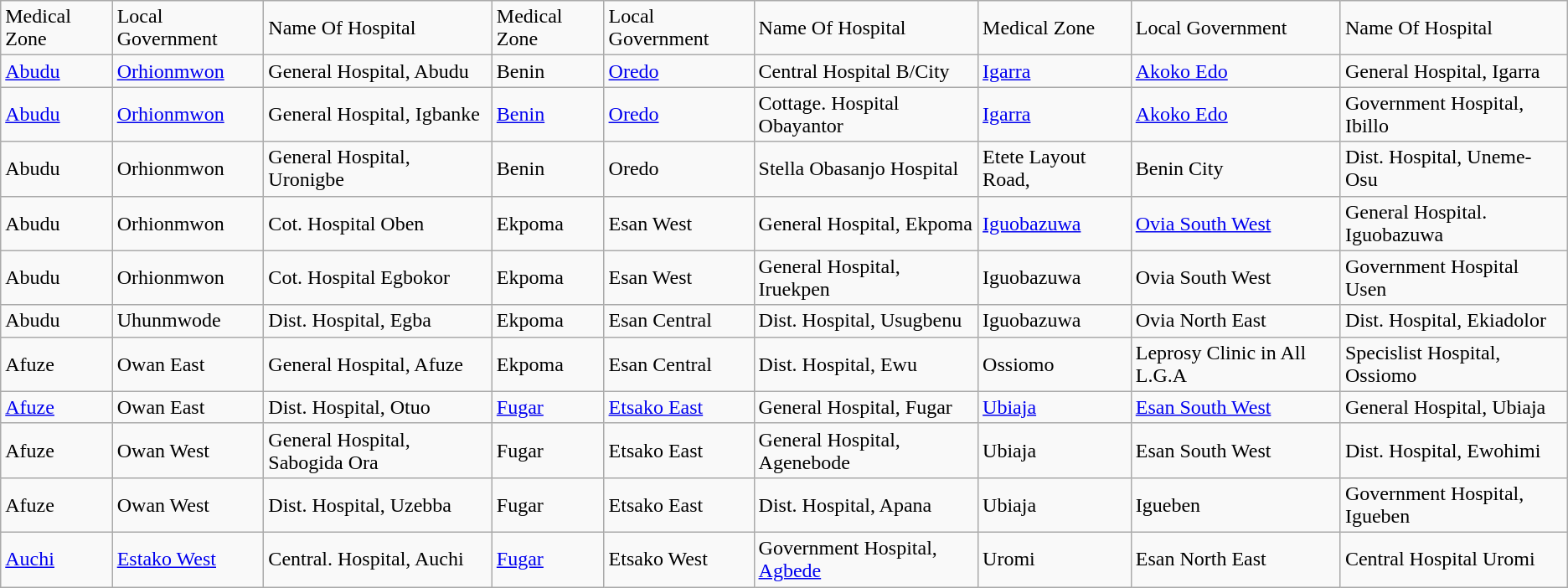<table class="wikitable">
<tr>
<td>Medical Zone</td>
<td>Local Government</td>
<td>Name Of Hospital</td>
<td>Medical Zone</td>
<td>Local Government</td>
<td>Name Of Hospital</td>
<td>Medical Zone</td>
<td>Local Government</td>
<td>Name Of Hospital</td>
</tr>
<tr>
<td><a href='#'>Abudu</a></td>
<td><a href='#'>Orhionmwon</a></td>
<td>General Hospital, Abudu</td>
<td>Benin</td>
<td><a href='#'>Oredo</a></td>
<td>Central Hospital B/City</td>
<td><a href='#'>Igarra</a></td>
<td><a href='#'>Akoko Edo</a></td>
<td>General Hospital, Igarra</td>
</tr>
<tr>
<td><a href='#'>Abudu</a></td>
<td><a href='#'>Orhionmwon</a></td>
<td>General Hospital, Igbanke</td>
<td><a href='#'>Benin</a></td>
<td><a href='#'>Oredo</a></td>
<td>Cottage. Hospital Obayantor</td>
<td><a href='#'>Igarra</a></td>
<td><a href='#'>Akoko Edo</a></td>
<td>Government Hospital, Ibillo</td>
</tr>
<tr>
<td>Abudu</td>
<td>Orhionmwon</td>
<td>General Hospital, Uronigbe</td>
<td>Benin</td>
<td>Oredo</td>
<td>Stella Obasanjo Hospital</td>
<td>Etete Layout Road,</td>
<td>Benin City</td>
<td>Dist. Hospital, Uneme-Osu</td>
</tr>
<tr>
<td>Abudu</td>
<td>Orhionmwon</td>
<td>Cot. Hospital Oben</td>
<td>Ekpoma</td>
<td>Esan West</td>
<td>General Hospital, Ekpoma</td>
<td><a href='#'>Iguobazuwa</a></td>
<td><a href='#'>Ovia South West</a></td>
<td>General Hospital. Iguobazuwa</td>
</tr>
<tr>
<td>Abudu</td>
<td>Orhionmwon</td>
<td>Cot. Hospital Egbokor</td>
<td>Ekpoma</td>
<td>Esan West</td>
<td>General Hospital, Iruekpen</td>
<td>Iguobazuwa</td>
<td>Ovia South West</td>
<td>Government Hospital Usen</td>
</tr>
<tr>
<td>Abudu</td>
<td>Uhunmwode</td>
<td>Dist. Hospital, Egba</td>
<td>Ekpoma</td>
<td>Esan Central</td>
<td>Dist. Hospital, Usugbenu</td>
<td>Iguobazuwa</td>
<td>Ovia North East</td>
<td>Dist. Hospital, Ekiadolor</td>
</tr>
<tr>
<td>Afuze</td>
<td>Owan East</td>
<td>General Hospital, Afuze</td>
<td>Ekpoma</td>
<td>Esan Central</td>
<td>Dist. Hospital, Ewu</td>
<td>Ossiomo</td>
<td>Leprosy Clinic in All L.G.A</td>
<td>Specislist Hospital, Ossiomo</td>
</tr>
<tr>
<td><a href='#'>Afuze</a></td>
<td>Owan East</td>
<td>Dist. Hospital, Otuo</td>
<td><a href='#'>Fugar</a></td>
<td><a href='#'>Etsako East</a></td>
<td>General Hospital, Fugar</td>
<td><a href='#'>Ubiaja</a></td>
<td><a href='#'>Esan South West</a></td>
<td>General Hospital, Ubiaja</td>
</tr>
<tr>
<td>Afuze</td>
<td>Owan West</td>
<td>General Hospital, Sabogida Ora</td>
<td>Fugar</td>
<td>Etsako East</td>
<td>General Hospital, Agenebode</td>
<td>Ubiaja</td>
<td>Esan South West</td>
<td>Dist. Hospital, Ewohimi</td>
</tr>
<tr>
<td>Afuze</td>
<td>Owan West</td>
<td>Dist. Hospital, Uzebba</td>
<td>Fugar</td>
<td>Etsako East</td>
<td>Dist. Hospital, Apana</td>
<td>Ubiaja</td>
<td>Igueben</td>
<td>Government Hospital, Igueben</td>
</tr>
<tr>
<td><a href='#'>Auchi</a></td>
<td><a href='#'>Estako West</a></td>
<td>Central. Hospital, Auchi</td>
<td><a href='#'>Fugar</a></td>
<td>Etsako West</td>
<td>Government Hospital, <a href='#'>Agbede</a></td>
<td>Uromi</td>
<td>Esan North East</td>
<td>Central Hospital Uromi</td>
</tr>
</table>
